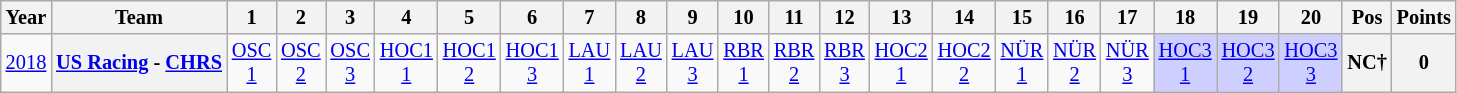<table class="wikitable" style="text-align:center; font-size:85%">
<tr>
<th>Year</th>
<th>Team</th>
<th>1</th>
<th>2</th>
<th>3</th>
<th>4</th>
<th>5</th>
<th>6</th>
<th>7</th>
<th>8</th>
<th>9</th>
<th>10</th>
<th>11</th>
<th>12</th>
<th>13</th>
<th>14</th>
<th>15</th>
<th>16</th>
<th>17</th>
<th>18</th>
<th>19</th>
<th>20</th>
<th>Pos</th>
<th>Points</th>
</tr>
<tr>
<td><a href='#'>2018</a></td>
<th nowrap><a href='#'>US Racing</a> - <a href='#'>CHRS</a></th>
<td><a href='#'>OSC<br>1</a></td>
<td><a href='#'>OSC<br>2</a></td>
<td><a href='#'>OSC<br>3</a></td>
<td><a href='#'>HOC1<br>1</a></td>
<td><a href='#'>HOC1<br>2</a></td>
<td><a href='#'>HOC1<br>3</a></td>
<td><a href='#'>LAU<br>1</a></td>
<td><a href='#'>LAU<br>2</a></td>
<td><a href='#'>LAU<br>3</a></td>
<td><a href='#'>RBR<br>1</a></td>
<td><a href='#'>RBR<br>2</a></td>
<td><a href='#'>RBR<br>3</a></td>
<td><a href='#'>HOC2<br>1</a></td>
<td><a href='#'>HOC2<br>2</a></td>
<td><a href='#'>NÜR<br>1</a></td>
<td><a href='#'>NÜR<br>2</a></td>
<td><a href='#'>NÜR<br>3</a></td>
<td style="background:#CFCFFF;"><a href='#'>HOC3<br>1</a><br></td>
<td style="background:#CFCFFF;"><a href='#'>HOC3<br>2</a><br></td>
<td style="background:#CFCFFF;"><a href='#'>HOC3<br>3</a><br></td>
<th>NC†</th>
<th>0</th>
</tr>
</table>
